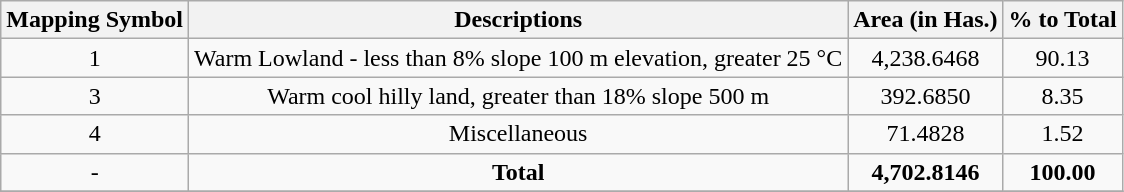<table class="wikitable" style="text-align:center">
<tr>
<th>Mapping Symbol</th>
<th>Descriptions</th>
<th>Area (in Has.)</th>
<th>% to Total</th>
</tr>
<tr>
<td>1</td>
<td>Warm Lowland - less than 8% slope 100 m elevation, greater 25 °C</td>
<td>4,238.6468</td>
<td>90.13</td>
</tr>
<tr>
<td>3</td>
<td>Warm cool hilly land, greater than 18% slope 500 m</td>
<td>392.6850</td>
<td>8.35</td>
</tr>
<tr>
<td>4</td>
<td>Miscellaneous</td>
<td>71.4828</td>
<td>1.52</td>
</tr>
<tr>
<td>-</td>
<td><strong>Total</strong></td>
<td><strong>4,702.8146</strong></td>
<td><strong>100.00</strong></td>
</tr>
<tr>
</tr>
</table>
